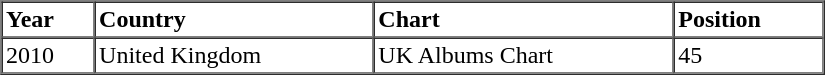<table border="1" cellspacing="0" cellpadding="2" style="width:550px;">
<tr>
<th align="left">Year</th>
<th align="left">Country</th>
<th align="left">Chart</th>
<th align="left">Position</th>
</tr>
<tr>
<td align="left">2010</td>
<td align="left">United Kingdom</td>
<td align="left">UK Albums Chart</td>
<td align="left">45</td>
</tr>
</table>
